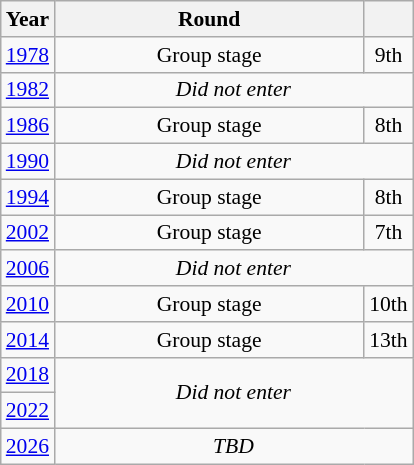<table class="wikitable" style="text-align: center; font-size:90%">
<tr>
<th>Year</th>
<th style="width:200px">Round</th>
<th></th>
</tr>
<tr>
<td><a href='#'>1978</a></td>
<td>Group stage</td>
<td>9th</td>
</tr>
<tr>
<td><a href='#'>1982</a></td>
<td colspan="2"><em>Did not enter</em></td>
</tr>
<tr>
<td><a href='#'>1986</a></td>
<td>Group stage</td>
<td>8th</td>
</tr>
<tr>
<td><a href='#'>1990</a></td>
<td colspan="2"><em>Did not enter</em></td>
</tr>
<tr>
<td><a href='#'>1994</a></td>
<td>Group stage</td>
<td>8th</td>
</tr>
<tr>
<td><a href='#'>2002</a></td>
<td>Group stage</td>
<td>7th</td>
</tr>
<tr>
<td><a href='#'>2006</a></td>
<td colspan="2"><em>Did not enter</em></td>
</tr>
<tr>
<td><a href='#'>2010</a></td>
<td>Group stage</td>
<td>10th</td>
</tr>
<tr>
<td><a href='#'>2014</a></td>
<td>Group stage</td>
<td>13th</td>
</tr>
<tr>
<td><a href='#'>2018</a></td>
<td colspan="2" rowspan="2"><em>Did not enter</em></td>
</tr>
<tr>
<td><a href='#'>2022</a></td>
</tr>
<tr>
<td><a href='#'>2026</a></td>
<td colspan="2"><em>TBD</em></td>
</tr>
</table>
